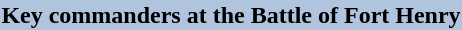<table style="margin:1em auto;">
<tr>
<th style="background: #B0C4DE">Key commanders at the Battle of Fort Henry</th>
</tr>
<tr>
<td></td>
</tr>
</table>
